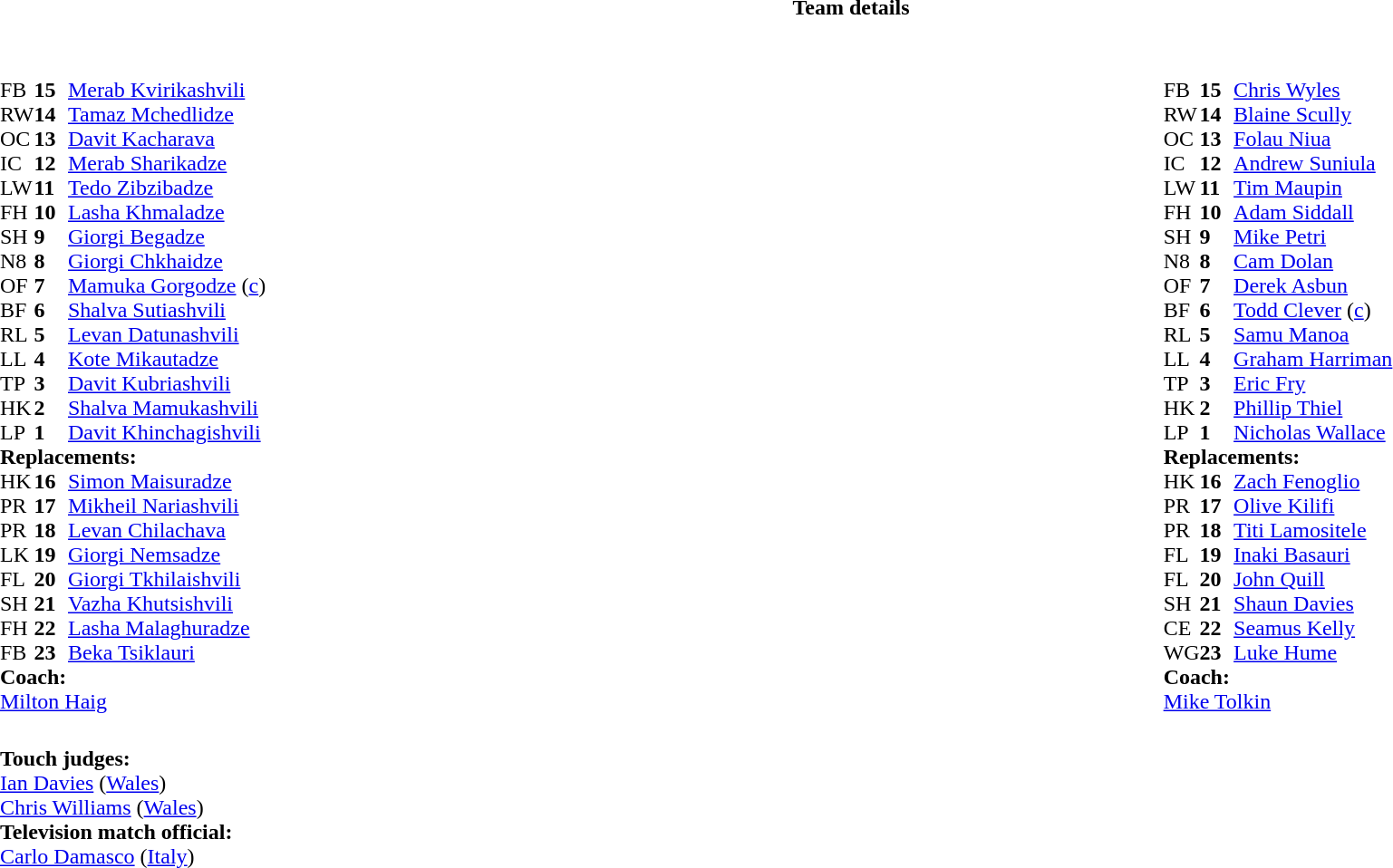<table border="0" width="100%" class="collapsible collapsed">
<tr>
<th>Team details</th>
</tr>
<tr>
<td><br><table width="100%">
<tr>
<td valign="top" width="50%"><br><table style="font-size: 100%" cellspacing="0" cellpadding="0">
<tr>
<th width="25"></th>
<th width="25"></th>
</tr>
<tr>
<td>FB</td>
<td><strong>15</strong></td>
<td><a href='#'>Merab Kvirikashvili</a></td>
</tr>
<tr>
<td>RW</td>
<td><strong>14</strong></td>
<td><a href='#'>Tamaz Mchedlidze</a></td>
<td></td>
<td></td>
</tr>
<tr>
<td>OC</td>
<td><strong>13</strong></td>
<td><a href='#'>Davit Kacharava</a></td>
</tr>
<tr>
<td>IC</td>
<td><strong>12</strong></td>
<td><a href='#'>Merab Sharikadze</a></td>
</tr>
<tr>
<td>LW</td>
<td><strong>11</strong></td>
<td><a href='#'>Tedo Zibzibadze</a></td>
</tr>
<tr>
<td>FH</td>
<td><strong>10</strong></td>
<td><a href='#'>Lasha Khmaladze</a></td>
</tr>
<tr>
<td>SH</td>
<td><strong>9</strong></td>
<td><a href='#'>Giorgi Begadze</a></td>
</tr>
<tr>
<td>N8</td>
<td><strong>8</strong></td>
<td><a href='#'>Giorgi Chkhaidze</a></td>
</tr>
<tr>
<td>OF</td>
<td><strong>7</strong></td>
<td><a href='#'>Mamuka Gorgodze</a> (<a href='#'>c</a>)</td>
</tr>
<tr>
<td>BF</td>
<td><strong>6</strong></td>
<td><a href='#'>Shalva Sutiashvili</a></td>
<td></td>
<td></td>
</tr>
<tr>
<td>RL</td>
<td><strong>5</strong></td>
<td><a href='#'>Levan Datunashvili</a></td>
<td></td>
<td></td>
</tr>
<tr>
<td>LL</td>
<td><strong>4</strong></td>
<td><a href='#'>Kote Mikautadze</a></td>
</tr>
<tr>
<td>TP</td>
<td><strong>3</strong></td>
<td><a href='#'>Davit Kubriashvili</a></td>
<td></td>
<td></td>
</tr>
<tr>
<td>HK</td>
<td><strong>2</strong></td>
<td><a href='#'>Shalva Mamukashvili</a></td>
<td></td>
<td></td>
</tr>
<tr>
<td>LP</td>
<td><strong>1</strong></td>
<td><a href='#'>Davit Khinchagishvili</a></td>
<td></td>
<td></td>
</tr>
<tr>
<td colspan=3><strong>Replacements:</strong></td>
</tr>
<tr>
<td>HK</td>
<td><strong>16</strong></td>
<td><a href='#'>Simon Maisuradze</a></td>
<td></td>
<td></td>
</tr>
<tr>
<td>PR</td>
<td><strong>17</strong></td>
<td><a href='#'>Mikheil Nariashvili</a></td>
<td></td>
<td></td>
</tr>
<tr>
<td>PR</td>
<td><strong>18</strong></td>
<td><a href='#'>Levan Chilachava</a></td>
<td></td>
<td></td>
</tr>
<tr>
<td>LK</td>
<td><strong>19</strong></td>
<td><a href='#'>Giorgi Nemsadze</a></td>
<td></td>
<td></td>
</tr>
<tr>
<td>FL</td>
<td><strong>20</strong></td>
<td><a href='#'>Giorgi Tkhilaishvili</a></td>
<td></td>
<td></td>
</tr>
<tr>
<td>SH</td>
<td><strong>21</strong></td>
<td><a href='#'>Vazha Khutsishvili</a></td>
</tr>
<tr>
<td>FH</td>
<td><strong>22</strong></td>
<td><a href='#'>Lasha Malaghuradze</a></td>
</tr>
<tr>
<td>FB</td>
<td><strong>23</strong></td>
<td><a href='#'>Beka Tsiklauri</a></td>
<td></td>
<td></td>
</tr>
<tr>
<td colspan=3><strong>Coach:</strong></td>
</tr>
<tr>
<td colspan="4"> <a href='#'>Milton Haig</a></td>
</tr>
</table>
</td>
<td valign="top" width="50%"><br><table style="font-size: 100%" cellspacing="0" cellpadding="0" align="center">
<tr>
<th width="25"></th>
<th width="25"></th>
</tr>
<tr>
<td>FB</td>
<td><strong>15</strong></td>
<td><a href='#'>Chris Wyles</a></td>
</tr>
<tr>
<td>RW</td>
<td><strong>14</strong></td>
<td><a href='#'>Blaine Scully</a></td>
</tr>
<tr>
<td>OC</td>
<td><strong>13</strong></td>
<td><a href='#'>Folau Niua</a></td>
</tr>
<tr>
<td>IC</td>
<td><strong>12</strong></td>
<td><a href='#'>Andrew Suniula</a></td>
</tr>
<tr>
<td>LW</td>
<td><strong>11</strong></td>
<td><a href='#'>Tim Maupin</a></td>
<td></td>
<td></td>
</tr>
<tr>
<td>FH</td>
<td><strong>10</strong></td>
<td><a href='#'>Adam Siddall</a></td>
</tr>
<tr>
<td>SH</td>
<td><strong>9</strong></td>
<td><a href='#'>Mike Petri</a></td>
</tr>
<tr>
<td>N8</td>
<td><strong>8</strong></td>
<td><a href='#'>Cam Dolan</a></td>
</tr>
<tr>
<td>OF</td>
<td><strong>7</strong></td>
<td><a href='#'>Derek Asbun</a></td>
<td></td>
<td></td>
</tr>
<tr>
<td>BF</td>
<td><strong>6</strong></td>
<td><a href='#'>Todd Clever</a> (<a href='#'>c</a>)</td>
</tr>
<tr>
<td>RL</td>
<td><strong>5</strong></td>
<td><a href='#'>Samu Manoa</a></td>
</tr>
<tr>
<td>LL</td>
<td><strong>4</strong></td>
<td><a href='#'>Graham Harriman</a></td>
</tr>
<tr>
<td>TP</td>
<td><strong>3</strong></td>
<td><a href='#'>Eric Fry</a></td>
</tr>
<tr>
<td>HK</td>
<td><strong>2</strong></td>
<td><a href='#'>Phillip Thiel</a></td>
</tr>
<tr>
<td>LP</td>
<td><strong>1</strong></td>
<td><a href='#'>Nicholas Wallace</a></td>
<td></td>
<td></td>
</tr>
<tr>
<td colspan=3><strong>Replacements:</strong></td>
</tr>
<tr>
<td>HK</td>
<td><strong>16</strong></td>
<td><a href='#'>Zach Fenoglio</a></td>
</tr>
<tr>
<td>PR</td>
<td><strong>17</strong></td>
<td><a href='#'>Olive Kilifi</a></td>
<td></td>
<td></td>
</tr>
<tr>
<td>PR</td>
<td><strong>18</strong></td>
<td><a href='#'>Titi Lamositele</a></td>
</tr>
<tr>
<td>FL</td>
<td><strong>19</strong></td>
<td><a href='#'>Inaki Basauri</a></td>
</tr>
<tr>
<td>FL</td>
<td><strong>20</strong></td>
<td><a href='#'>John Quill</a></td>
<td></td>
<td></td>
</tr>
<tr>
<td>SH</td>
<td><strong>21</strong></td>
<td><a href='#'>Shaun Davies</a></td>
</tr>
<tr>
<td>CE</td>
<td><strong>22</strong></td>
<td><a href='#'>Seamus Kelly</a></td>
</tr>
<tr>
<td>WG</td>
<td><strong>23</strong></td>
<td><a href='#'>Luke Hume</a></td>
<td></td>
<td></td>
</tr>
<tr>
<td colspan=3><strong>Coach:</strong></td>
</tr>
<tr>
<td colspan="4"> <a href='#'>Mike Tolkin</a></td>
</tr>
</table>
</td>
</tr>
</table>
<table width=100% style="font-size: 100%">
<tr>
<td><br><strong>Touch judges:</strong>
<br><a href='#'>Ian Davies</a> (<a href='#'>Wales</a>)
<br><a href='#'>Chris Williams</a> (<a href='#'>Wales</a>)
<br><strong>Television match official:</strong>
<br><a href='#'>Carlo Damasco</a> (<a href='#'>Italy</a>)</td>
</tr>
</table>
</td>
</tr>
</table>
